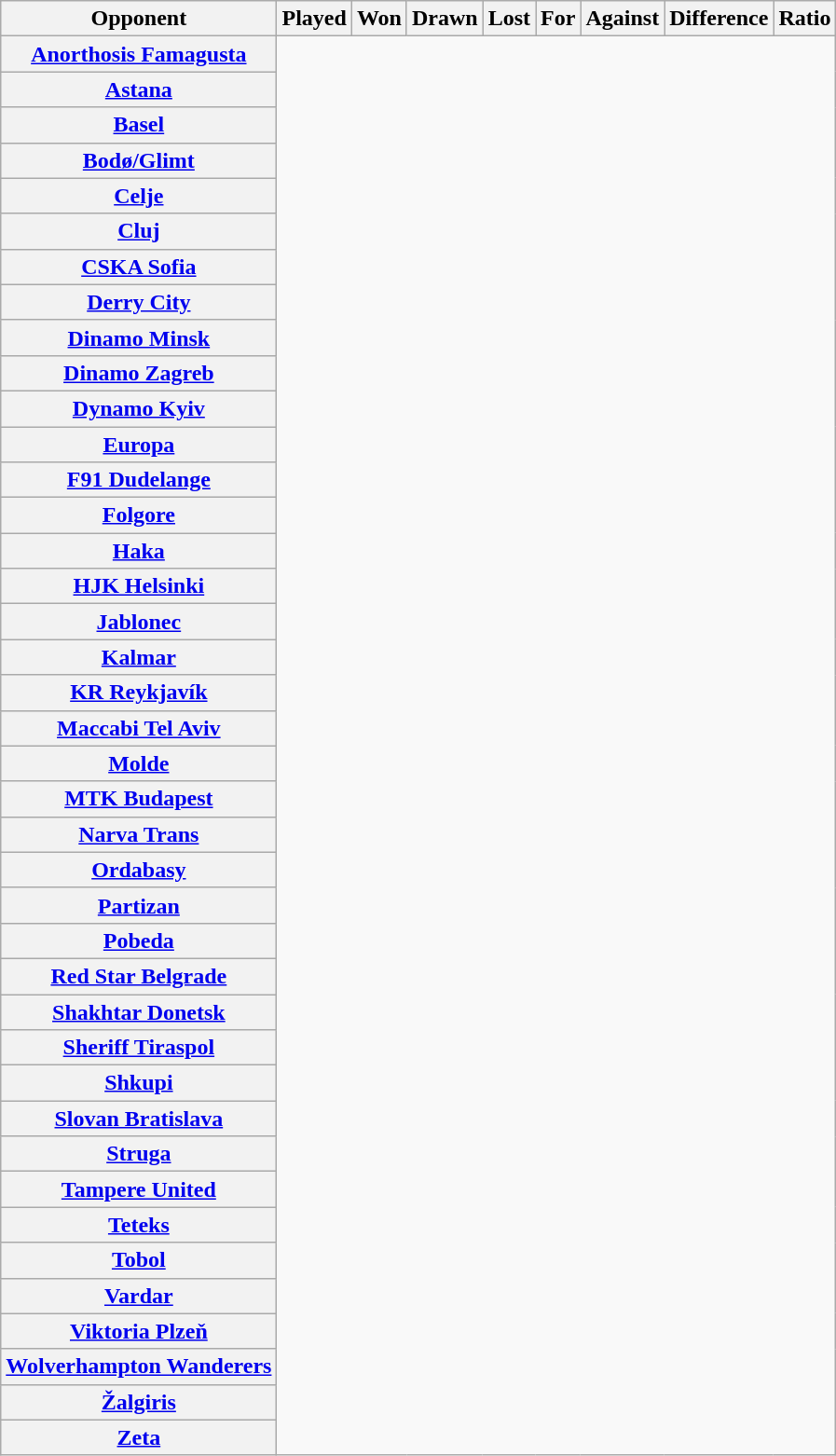<table class="wikitable sortable" style="text-align:center">
<tr>
<th>Opponent</th>
<th>Played</th>
<th>Won</th>
<th>Drawn</th>
<th>Lost</th>
<th>For</th>
<th>Against</th>
<th>Difference</th>
<th>Ratio</th>
</tr>
<tr>
<th scope="row" align=left> <a href='#'>Anorthosis Famagusta</a><br></th>
</tr>
<tr>
<th scope="row" align=left> <a href='#'>Astana</a><br></th>
</tr>
<tr>
<th scope="row" align=left> <a href='#'>Basel</a><br></th>
</tr>
<tr>
<th scope="row" align=left> <a href='#'>Bodø/Glimt</a><br></th>
</tr>
<tr>
<th scope="row" align=left> <a href='#'>Celje</a><br></th>
</tr>
<tr>
<th scope="row" align=left> <a href='#'>Cluj</a><br></th>
</tr>
<tr>
<th scope="row" align=left> <a href='#'>CSKA Sofia</a><br></th>
</tr>
<tr>
<th scope="row" align=left> <a href='#'>Derry City</a><br></th>
</tr>
<tr>
<th scope="row" align=left> <a href='#'>Dinamo Minsk</a><br></th>
</tr>
<tr>
<th scope="row" align=left> <a href='#'>Dinamo Zagreb</a><br></th>
</tr>
<tr>
<th scope="row" align=left> <a href='#'>Dynamo Kyiv</a><br></th>
</tr>
<tr>
<th scope="row" align=left> <a href='#'>Europa</a><br></th>
</tr>
<tr>
<th scope="row" align=left> <a href='#'>F91 Dudelange</a><br></th>
</tr>
<tr>
<th scope="row" align=left> <a href='#'>Folgore</a><br></th>
</tr>
<tr>
<th scope="row" align=left> <a href='#'>Haka</a><br></th>
</tr>
<tr>
<th scope="row" align=left> <a href='#'>HJK Helsinki</a><br></th>
</tr>
<tr>
<th scope="row" align=left> <a href='#'>Jablonec</a><br></th>
</tr>
<tr>
<th scope="row" align=left> <a href='#'>Kalmar</a><br></th>
</tr>
<tr>
<th scope="row" align=left> <a href='#'>KR Reykjavík</a><br></th>
</tr>
<tr>
<th scope="row" align=left> <a href='#'>Maccabi Tel Aviv</a><br></th>
</tr>
<tr>
<th scope="row" align=left> <a href='#'>Molde</a><br></th>
</tr>
<tr>
<th scope="row" align=left> <a href='#'>MTK Budapest</a><br></th>
</tr>
<tr>
<th scope="row" align=left> <a href='#'>Narva Trans</a><br></th>
</tr>
<tr>
<th scope="row" align=left> <a href='#'>Ordabasy</a><br></th>
</tr>
<tr>
<th scope="row" align=left> <a href='#'>Partizan</a><br></th>
</tr>
<tr>
<th scope="row" align=left> <a href='#'>Pobeda</a><br></th>
</tr>
<tr>
<th scope="row" align=left> <a href='#'>Red Star Belgrade</a><br></th>
</tr>
<tr>
<th scope="row" align=left> <a href='#'>Shakhtar Donetsk</a><br></th>
</tr>
<tr>
<th scope="row" align=left> <a href='#'>Sheriff Tiraspol</a><br></th>
</tr>
<tr>
<th scope="row" align=left> <a href='#'>Shkupi</a><br></th>
</tr>
<tr>
<th scope="row" align=left> <a href='#'>Slovan Bratislava</a><br></th>
</tr>
<tr>
<th scope="row" align=left> <a href='#'>Struga</a><br></th>
</tr>
<tr>
<th scope="row" align=left> <a href='#'>Tampere United</a><br></th>
</tr>
<tr>
<th scope="row" align=left> <a href='#'>Teteks</a><br></th>
</tr>
<tr>
<th scope="row" align=left> <a href='#'>Tobol</a><br></th>
</tr>
<tr>
<th scope="row" align=left> <a href='#'>Vardar</a><br></th>
</tr>
<tr>
<th scope="row" align=left> <a href='#'>Viktoria Plzeň</a><br></th>
</tr>
<tr>
<th scope="row" align=left> <a href='#'>Wolverhampton Wanderers</a><br></th>
</tr>
<tr>
<th scope="row" align=left> <a href='#'>Žalgiris</a><br></th>
</tr>
<tr>
<th scope="row" align=left> <a href='#'>Zeta</a><br></th>
</tr>
</table>
